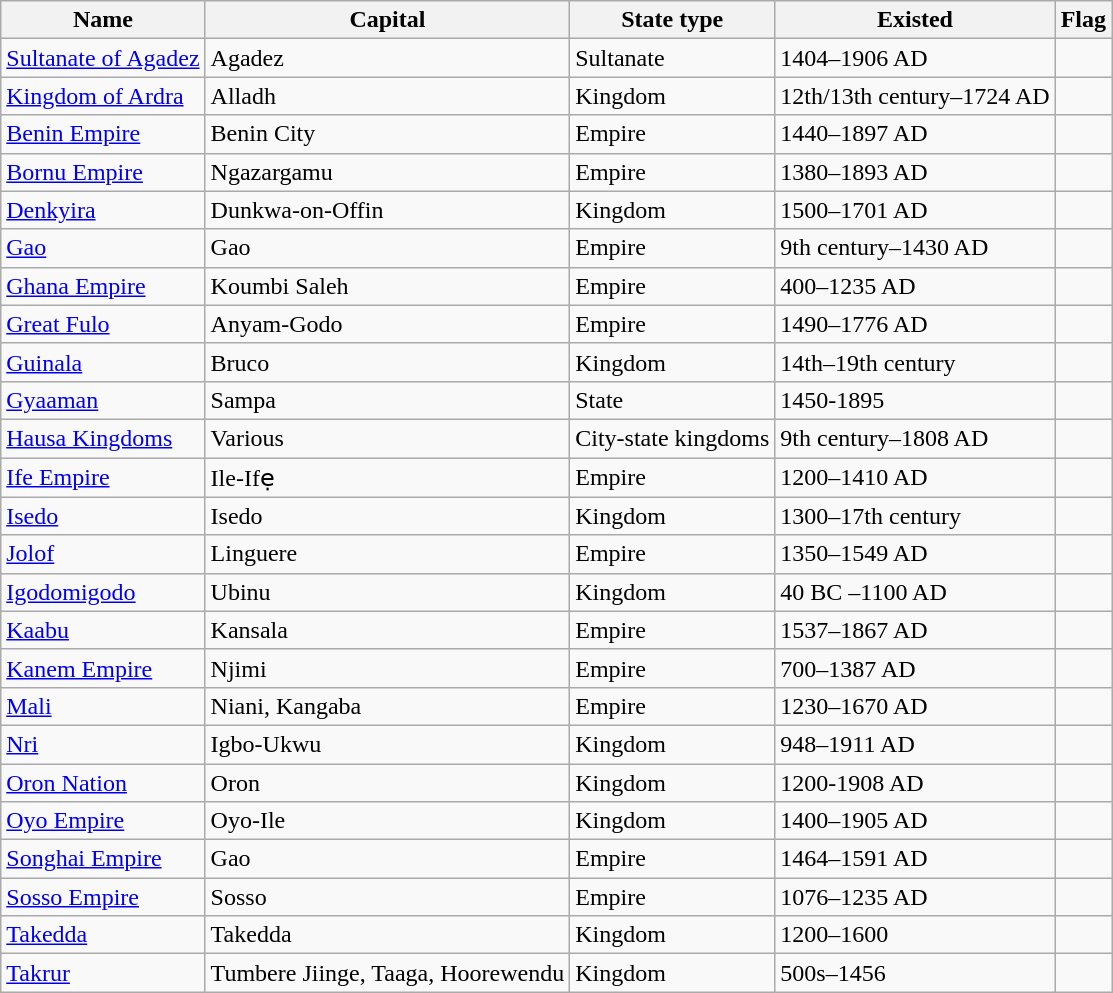<table class="wikitable sortable">
<tr>
<th>Name</th>
<th>Capital</th>
<th>State type</th>
<th>Existed</th>
<th>Flag</th>
</tr>
<tr>
<td><a href='#'>Sultanate of Agadez</a></td>
<td>Agadez</td>
<td>Sultanate</td>
<td>1404–1906 AD</td>
<td></td>
</tr>
<tr>
<td><a href='#'>Kingdom of Ardra</a></td>
<td>Alladh</td>
<td>Kingdom</td>
<td>12th/13th century–1724 AD</td>
<td></td>
</tr>
<tr>
<td><a href='#'>Benin Empire</a></td>
<td>Benin City</td>
<td>Empire</td>
<td>1440–1897 AD</td>
<td></td>
</tr>
<tr>
<td><a href='#'>Bornu Empire</a></td>
<td>Ngazargamu</td>
<td>Empire</td>
<td>1380–1893 AD</td>
<td></td>
</tr>
<tr>
<td><a href='#'>Denkyira</a></td>
<td>Dunkwa-on-Offin</td>
<td>Kingdom</td>
<td>1500–1701 AD</td>
<td></td>
</tr>
<tr>
<td><a href='#'>Gao</a></td>
<td>Gao</td>
<td>Empire</td>
<td>9th century–1430 AD</td>
<td></td>
</tr>
<tr>
<td><a href='#'>Ghana Empire</a></td>
<td>Koumbi Saleh</td>
<td>Empire</td>
<td>400–1235 AD</td>
<td></td>
</tr>
<tr>
<td><a href='#'>Great Fulo</a></td>
<td>Anyam-Godo</td>
<td>Empire</td>
<td>1490–1776 AD</td>
<td></td>
</tr>
<tr>
<td><a href='#'>Guinala</a></td>
<td>Bruco</td>
<td>Kingdom</td>
<td>14th–19th century</td>
<td></td>
</tr>
<tr>
<td><a href='#'>Gyaaman</a></td>
<td>Sampa</td>
<td>State</td>
<td>1450-1895</td>
</tr>
<tr>
<td><a href='#'>Hausa Kingdoms</a></td>
<td>Various</td>
<td>City-state kingdoms</td>
<td>9th century–1808 AD</td>
<td></td>
</tr>
<tr>
<td><a href='#'>Ife Empire</a></td>
<td>Ile-Ifẹ</td>
<td>Empire</td>
<td>1200–1410 AD</td>
<td></td>
</tr>
<tr>
<td><a href='#'>Isedo</a></td>
<td>Isedo</td>
<td>Kingdom</td>
<td>1300–17th century</td>
<td></td>
</tr>
<tr>
<td><a href='#'>Jolof</a></td>
<td>Linguere</td>
<td>Empire</td>
<td>1350–1549 AD</td>
<td></td>
</tr>
<tr>
<td><a href='#'>Igodomigodo</a></td>
<td>Ubinu</td>
<td>Kingdom</td>
<td>40 BC –1100 AD</td>
<td></td>
</tr>
<tr>
<td><a href='#'>Kaabu</a></td>
<td>Kansala</td>
<td>Empire</td>
<td>1537–1867 AD</td>
<td></td>
</tr>
<tr>
<td><a href='#'>Kanem Empire</a></td>
<td>Njimi</td>
<td>Empire</td>
<td>700–1387 AD</td>
<td></td>
</tr>
<tr>
<td><a href='#'>Mali</a></td>
<td>Niani, Kangaba</td>
<td>Empire</td>
<td>1230–1670 AD</td>
<td></td>
</tr>
<tr>
<td><a href='#'>Nri</a></td>
<td>Igbo-Ukwu</td>
<td>Kingdom</td>
<td>948–1911 AD</td>
<td></td>
</tr>
<tr>
<td><a href='#'>Oron Nation</a></td>
<td>Oron</td>
<td>Kingdom</td>
<td>1200-1908 AD</td>
<td></td>
</tr>
<tr>
<td><a href='#'>Oyo Empire</a></td>
<td>Oyo-Ile</td>
<td>Kingdom</td>
<td>1400–1905 AD</td>
<td></td>
</tr>
<tr>
<td><a href='#'>Songhai Empire</a></td>
<td>Gao</td>
<td>Empire</td>
<td>1464–1591 AD</td>
<td></td>
</tr>
<tr>
<td><a href='#'>Sosso Empire</a></td>
<td>Sosso</td>
<td>Empire</td>
<td>1076–1235 AD</td>
<td></td>
</tr>
<tr>
<td><a href='#'>Takedda</a></td>
<td>Takedda</td>
<td>Kingdom</td>
<td>1200–1600</td>
<td></td>
</tr>
<tr>
<td><a href='#'>Takrur</a></td>
<td>Tumbere Jiinge, Taaga, Hoorewendu</td>
<td>Kingdom</td>
<td>500s–1456</td>
<td></td>
</tr>
</table>
